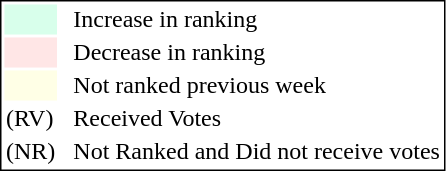<table style="border:1px solid black;">
<tr>
<td style="background:#D8FFEB; width:20px;"></td>
<td> </td>
<td>Increase in ranking</td>
</tr>
<tr>
<td style="background:#FFE6E6; width:20px;"></td>
<td> </td>
<td>Decrease in ranking</td>
</tr>
<tr>
<td style="background:#FFFFE6; width:20px;"></td>
<td> </td>
<td>Not ranked previous week</td>
</tr>
<tr>
<td>(RV)</td>
<td> </td>
<td>Received Votes</td>
</tr>
<tr>
<td>(NR)</td>
<td> </td>
<td>Not Ranked and Did not receive votes</td>
</tr>
</table>
